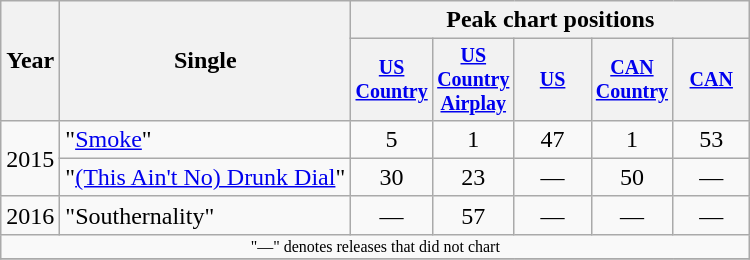<table class="wikitable" style="text-align:center;">
<tr>
<th rowspan="2">Year</th>
<th rowspan="2">Single</th>
<th colspan="5">Peak chart positions</th>
</tr>
<tr style="font-size:smaller;">
<th width="45"><a href='#'>US Country</a><br></th>
<th width="45"><a href='#'>US Country Airplay</a><br></th>
<th width="45"><a href='#'>US</a><br></th>
<th width="45"><a href='#'>CAN Country</a><br></th>
<th width="45"><a href='#'>CAN</a><br></th>
</tr>
<tr>
<td rowspan="2">2015</td>
<td align="left">"<a href='#'>Smoke</a>"</td>
<td>5</td>
<td>1</td>
<td>47</td>
<td>1</td>
<td>53</td>
</tr>
<tr>
<td align="left">"<a href='#'>(This Ain't No) Drunk Dial</a>"</td>
<td>30</td>
<td>23</td>
<td>—</td>
<td>50</td>
<td>—</td>
</tr>
<tr>
<td>2016</td>
<td align="left">"Southernality"</td>
<td>—</td>
<td>57</td>
<td>—</td>
<td>—</td>
<td>—</td>
</tr>
<tr>
<td colspan="7" style="font-size:8pt">"—" denotes releases that did not chart</td>
</tr>
<tr>
</tr>
</table>
